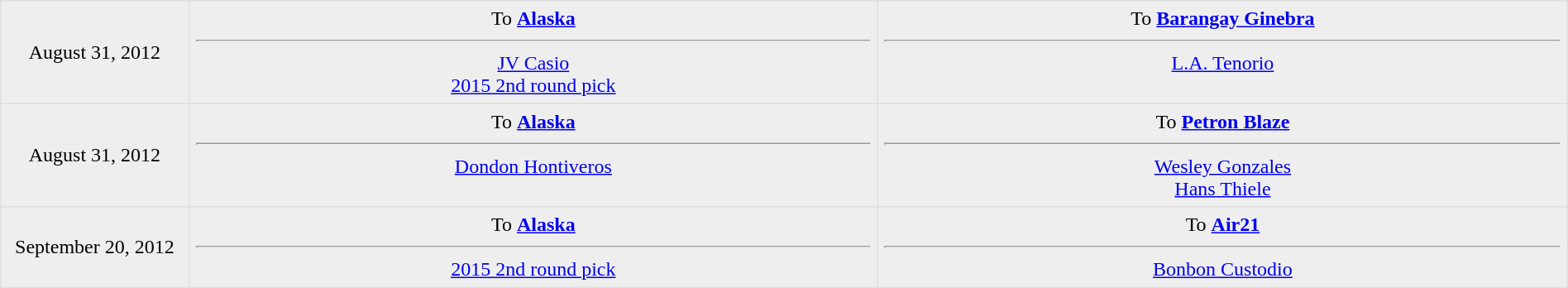<table border=1 style="border-collapse:collapse; text-align: center; width: 100%" bordercolor="#DFDFDF"  cellpadding="5">
<tr>
</tr>
<tr bgcolor="eeeeee">
<td style="width:12%">August 31, 2012</td>
<td style="width:44%" valign="top">To <strong><a href='#'>Alaska</a></strong><hr><a href='#'>JV Casio</a> <br><a href='#'>2015 2nd round pick</a></td>
<td style="width:44%" valign="top">To <strong><a href='#'>Barangay Ginebra</a></strong><hr><a href='#'>L.A. Tenorio</a></td>
</tr>
<tr>
</tr>
<tr bgcolor="eeeeee">
<td style="width:12%">August 31, 2012</td>
<td style="width:44%" valign="top">To <strong><a href='#'>Alaska</a></strong><hr><a href='#'>Dondon Hontiveros</a></td>
<td style="width:44%" valign="top">To <strong><a href='#'>Petron Blaze</a></strong><hr><a href='#'>Wesley Gonzales</a> <br> <a href='#'>Hans Thiele</a></td>
</tr>
<tr>
</tr>
<tr bgcolor="eeeeee">
<td style="width:12%">September 20, 2012</td>
<td style="width:44%" valign="top">To <strong><a href='#'>Alaska</a></strong><hr><a href='#'>2015 2nd round pick</a></td>
<td style="width:44%" valign="top">To <strong><a href='#'>Air21</a></strong><hr><a href='#'>Bonbon Custodio</a></td>
</tr>
</table>
